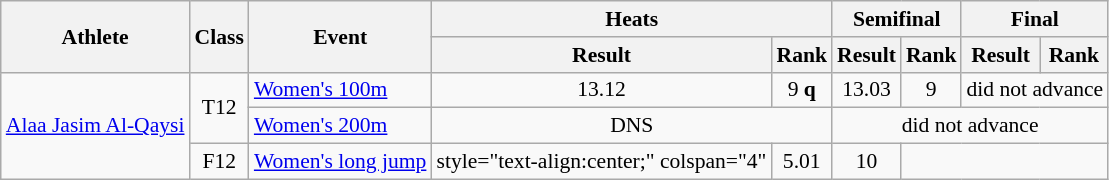<table class=wikitable style="font-size:90%">
<tr>
<th rowspan="2">Athlete</th>
<th rowspan="2">Class</th>
<th rowspan="2">Event</th>
<th colspan="2">Heats</th>
<th colspan="2">Semifinal</th>
<th colspan="3">Final</th>
</tr>
<tr>
<th>Result</th>
<th>Rank</th>
<th>Result</th>
<th>Rank</th>
<th>Result</th>
<th>Rank</th>
</tr>
<tr>
<td rowspan="3"><a href='#'>Alaa Jasim Al-Qaysi</a></td>
<td rowspan="2" style="text-align:center;">T12</td>
<td><a href='#'>Women's 100m</a></td>
<td style="text-align:center;">13.12</td>
<td style="text-align:center;">9 <strong>q</strong></td>
<td style="text-align:center;">13.03</td>
<td style="text-align:center;">9</td>
<td style="text-align:center;" colspan="2">did not advance</td>
</tr>
<tr>
<td><a href='#'>Women's 200m</a></td>
<td style="text-align:center;" colspan="2">DNS</td>
<td style="text-align:center;" colspan="4">did not advance</td>
</tr>
<tr>
<td style="text-align:center;">F12</td>
<td><a href='#'>Women's long jump</a></td>
<td>style="text-align:center;" colspan="4" </td>
<td style="text-align:center;">5.01</td>
<td style="text-align:center;">10</td>
</tr>
</table>
